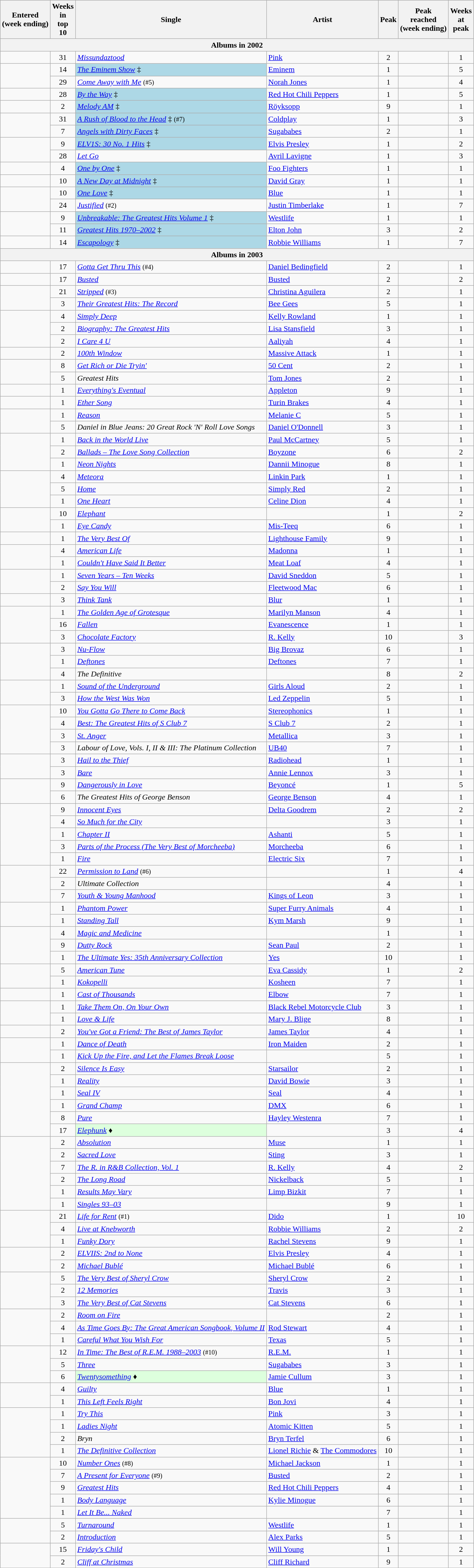<table class="wikitable sortable" style="text-align:center">
<tr>
<th>Entered <br>(week ending)</th>
<th data-sort-type="number">Weeks<br>in<br>top<br>10</th>
<th>Single</th>
<th>Artist</th>
<th data-sort-type="number">Peak</th>
<th>Peak<br>reached <br>(week ending)</th>
<th data-sort-type="number">Weeks<br>at<br>peak</th>
</tr>
<tr>
<th colspan="7">Albums in 2002</th>
</tr>
<tr>
<td></td>
<td>31</td>
<td align="left"><em><a href='#'>Missundaztood</a></em></td>
<td align="left"><a href='#'>Pink</a></td>
<td>2</td>
<td></td>
<td>1</td>
</tr>
<tr>
<td rowspan="2"></td>
<td>14</td>
<td align="left" bgcolor=lightblue><em><a href='#'>The Eminem Show</a></em> ‡ </td>
<td align="left"><a href='#'>Eminem</a></td>
<td>1</td>
<td></td>
<td>5</td>
</tr>
<tr>
<td>29</td>
<td align="left"><em><a href='#'>Come Away with Me</a></em>  <small>(#5)</small></td>
<td align="left"><a href='#'>Norah Jones</a></td>
<td>1</td>
<td></td>
<td>4</td>
</tr>
<tr>
<td></td>
<td>28</td>
<td align="left" bgcolor=lightblue><em><a href='#'>By the Way</a></em> ‡ </td>
<td align="left"><a href='#'>Red Hot Chili Peppers</a></td>
<td>1</td>
<td></td>
<td>5</td>
</tr>
<tr>
<td></td>
<td>2</td>
<td align="left" bgcolor=lightblue><em><a href='#'>Melody AM</a></em> ‡ </td>
<td align="left"><a href='#'>Röyksopp</a></td>
<td>9</td>
<td></td>
<td>1</td>
</tr>
<tr>
<td rowspan="2"></td>
<td>31</td>
<td align="left" bgcolor=lightblue><em><a href='#'>A Rush of Blood to the Head</a></em> ‡  <small>(#7)</small></td>
<td align="left"><a href='#'>Coldplay</a></td>
<td>1</td>
<td></td>
<td>3</td>
</tr>
<tr>
<td>7</td>
<td align="left" bgcolor=lightblue><em><a href='#'>Angels with Dirty Faces</a></em> ‡ </td>
<td align="left"><a href='#'>Sugababes</a></td>
<td>2</td>
<td></td>
<td>1</td>
</tr>
<tr>
<td rowspan="2"></td>
<td>9</td>
<td align="left" bgcolor=lightblue><em><a href='#'>ELV1S: 30 No. 1 Hits</a></em> ‡</td>
<td align="left"><a href='#'>Elvis Presley</a></td>
<td>1</td>
<td></td>
<td>2</td>
</tr>
<tr>
<td>28</td>
<td align="left"><em><a href='#'>Let Go</a></em></td>
<td align="left"><a href='#'>Avril Lavigne</a></td>
<td>1</td>
<td></td>
<td>3</td>
</tr>
<tr>
<td></td>
<td>4</td>
<td align="left" bgcolor=lightblue><em><a href='#'>One by One</a></em> ‡ </td>
<td align="left"><a href='#'>Foo Fighters</a></td>
<td>1</td>
<td></td>
<td>1</td>
</tr>
<tr>
<td></td>
<td>10</td>
<td align="left" bgcolor=lightblue><em><a href='#'>A New Day at Midnight</a></em> ‡</td>
<td align="left"><a href='#'>David Gray</a></td>
<td>1</td>
<td></td>
<td>1</td>
</tr>
<tr>
<td rowspan="2"></td>
<td>10</td>
<td align="left" bgcolor=lightblue><em><a href='#'>One Love</a></em> ‡</td>
<td align="left"><a href='#'>Blue</a></td>
<td>1</td>
<td></td>
<td>1</td>
</tr>
<tr>
<td>24</td>
<td align="left"><em><a href='#'>Justified</a></em>  <small>(#2)</small></td>
<td align="left"><a href='#'>Justin Timberlake</a></td>
<td>1</td>
<td></td>
<td>7</td>
</tr>
<tr>
<td rowspan="2"></td>
<td>9</td>
<td align="left" bgcolor=lightblue><em><a href='#'>Unbreakable: The Greatest Hits Volume 1</a></em> ‡</td>
<td align="left"><a href='#'>Westlife</a></td>
<td>1</td>
<td></td>
<td>1</td>
</tr>
<tr>
<td>11</td>
<td align="left" bgcolor=lightblue><em><a href='#'>Greatest Hits 1970–2002</a></em> ‡ </td>
<td align="left"><a href='#'>Elton John</a></td>
<td>3</td>
<td></td>
<td>2</td>
</tr>
<tr>
<td></td>
<td>14</td>
<td align="left" bgcolor=lightblue><em><a href='#'>Escapology</a></em> ‡ </td>
<td align="left"><a href='#'>Robbie Williams</a></td>
<td>1</td>
<td></td>
<td>7</td>
</tr>
<tr>
<th colspan="7">Albums in 2003</th>
</tr>
<tr>
<td></td>
<td>17</td>
<td align="left"><em><a href='#'>Gotta Get Thru This</a></em>  <small>(#4)</small></td>
<td align="left"><a href='#'>Daniel Bedingfield</a></td>
<td>2</td>
<td></td>
<td>1</td>
</tr>
<tr>
<td></td>
<td>17</td>
<td align="left"><em><a href='#'>Busted</a></em> </td>
<td align="left"><a href='#'>Busted</a></td>
<td>2</td>
<td></td>
<td>2</td>
</tr>
<tr>
<td rowspan="2"></td>
<td>21</td>
<td align="left"><em><a href='#'>Stripped</a></em>  <small>(#3)</small></td>
<td align="left"><a href='#'>Christina Aguilera</a></td>
<td>2</td>
<td></td>
<td>1</td>
</tr>
<tr>
<td>3</td>
<td align="left"><em><a href='#'>Their Greatest Hits: The Record</a></em> </td>
<td align="left"><a href='#'>Bee Gees</a></td>
<td>5</td>
<td></td>
<td>1</td>
</tr>
<tr>
<td rowspan="3"></td>
<td>4</td>
<td align="left"><em><a href='#'>Simply Deep</a></em></td>
<td align="left"><a href='#'>Kelly Rowland</a></td>
<td>1</td>
<td></td>
<td>1</td>
</tr>
<tr>
<td>2</td>
<td align="left"><em><a href='#'>Biography: The Greatest Hits</a></em></td>
<td align="left"><a href='#'>Lisa Stansfield</a></td>
<td>3</td>
<td></td>
<td>1</td>
</tr>
<tr>
<td>2</td>
<td align="left"><em><a href='#'>I Care 4 U</a></em></td>
<td align="left"><a href='#'>Aaliyah</a></td>
<td>4</td>
<td></td>
<td>1</td>
</tr>
<tr>
<td></td>
<td>2</td>
<td align="left"><em><a href='#'>100th Window</a></em></td>
<td align="left"><a href='#'>Massive Attack</a></td>
<td>1</td>
<td></td>
<td>1</td>
</tr>
<tr>
<td rowspan="2"></td>
<td>8</td>
<td align="left"><em><a href='#'>Get Rich or Die Tryin'</a></em> </td>
<td align="left"><a href='#'>50 Cent</a></td>
<td>2</td>
<td></td>
<td>1</td>
</tr>
<tr>
<td>5</td>
<td align="left"><em>Greatest Hits</em> </td>
<td align="left"><a href='#'>Tom Jones</a></td>
<td>2</td>
<td></td>
<td>1</td>
</tr>
<tr>
<td></td>
<td>1</td>
<td align="left"><em><a href='#'>Everything's Eventual</a></em></td>
<td align="left"><a href='#'>Appleton</a></td>
<td>9</td>
<td></td>
<td>1</td>
</tr>
<tr>
<td></td>
<td>1</td>
<td align="left"><em><a href='#'>Ether Song</a></em></td>
<td align="left"><a href='#'>Turin Brakes</a></td>
<td>4</td>
<td></td>
<td>1</td>
</tr>
<tr>
<td rowspan="2"></td>
<td>1</td>
<td align="left"><em><a href='#'>Reason</a></em></td>
<td align="left"><a href='#'>Melanie C</a></td>
<td>5</td>
<td></td>
<td>1</td>
</tr>
<tr>
<td>5</td>
<td align="left"><em>Daniel in Blue Jeans: 20 Great Rock 'N' Roll Love Songs</em></td>
<td align="left"><a href='#'>Daniel O'Donnell</a></td>
<td>3</td>
<td></td>
<td>1</td>
</tr>
<tr>
<td rowspan="3"></td>
<td>1</td>
<td align="left"><em><a href='#'>Back in the World Live</a></em></td>
<td align="left"><a href='#'>Paul McCartney</a></td>
<td>5</td>
<td></td>
<td>1</td>
</tr>
<tr>
<td>2</td>
<td align="left"><em><a href='#'>Ballads – The Love Song Collection</a></em></td>
<td align="left"><a href='#'>Boyzone</a></td>
<td>6</td>
<td></td>
<td>2</td>
</tr>
<tr>
<td>1</td>
<td align="left"><em><a href='#'>Neon Nights</a></em></td>
<td align="left"><a href='#'>Dannii Minogue</a></td>
<td>8</td>
<td></td>
<td>1</td>
</tr>
<tr>
<td rowspan="3"></td>
<td>4</td>
<td align="left"><em><a href='#'>Meteora</a></em></td>
<td align="left"><a href='#'>Linkin Park</a></td>
<td>1</td>
<td></td>
<td>1</td>
</tr>
<tr>
<td>5</td>
<td align="left"><em><a href='#'>Home</a></em></td>
<td align="left"><a href='#'>Simply Red</a></td>
<td>2</td>
<td></td>
<td>1</td>
</tr>
<tr>
<td>1</td>
<td align="left"><em><a href='#'>One Heart</a></em></td>
<td align="left"><a href='#'>Celine Dion</a></td>
<td>4</td>
<td></td>
<td>1</td>
</tr>
<tr>
<td rowspan="2"></td>
<td>10</td>
<td align="left"><em><a href='#'>Elephant</a></em></td>
<td align="left"></td>
<td>1</td>
<td></td>
<td>2</td>
</tr>
<tr>
<td>1</td>
<td align="left"><em><a href='#'>Eye Candy</a></em></td>
<td align="left"><a href='#'>Mis-Teeq</a></td>
<td>6</td>
<td></td>
<td>1</td>
</tr>
<tr>
<td></td>
<td>1</td>
<td align="left"><em><a href='#'>The Very Best Of</a></em></td>
<td align="left"><a href='#'>Lighthouse Family</a></td>
<td>9</td>
<td></td>
<td>1</td>
</tr>
<tr>
<td rowspan="2"></td>
<td>4</td>
<td align="left"><em><a href='#'>American Life</a></em></td>
<td align="left"><a href='#'>Madonna</a></td>
<td>1</td>
<td></td>
<td>1</td>
</tr>
<tr>
<td>1</td>
<td align="left"><em><a href='#'>Couldn't Have Said It Better</a></em></td>
<td align="left"><a href='#'>Meat Loaf</a></td>
<td>4</td>
<td></td>
<td>1</td>
</tr>
<tr>
<td rowspan="2"></td>
<td>1</td>
<td align="left"><em><a href='#'>Seven Years – Ten Weeks </a></em></td>
<td align="left"><a href='#'>David Sneddon</a></td>
<td>5</td>
<td></td>
<td>1</td>
</tr>
<tr>
<td>2</td>
<td align="left"><em><a href='#'>Say You Will</a></em></td>
<td align="left"><a href='#'>Fleetwood Mac</a></td>
<td>6</td>
<td></td>
<td>1</td>
</tr>
<tr>
<td></td>
<td>3</td>
<td align="left"><em><a href='#'>Think Tank</a></em></td>
<td align="left"><a href='#'>Blur</a></td>
<td>1</td>
<td></td>
<td>1</td>
</tr>
<tr>
<td rowspan="3"></td>
<td>1</td>
<td align="left"><em><a href='#'>The Golden Age of Grotesque</a></em></td>
<td align="left"><a href='#'>Marilyn Manson</a></td>
<td>4</td>
<td></td>
<td>1</td>
</tr>
<tr>
<td>16</td>
<td align="left"><em><a href='#'>Fallen</a></em> </td>
<td align="left"><a href='#'>Evanescence</a></td>
<td>1</td>
<td></td>
<td>1</td>
</tr>
<tr>
<td>3</td>
<td align="left"><em><a href='#'>Chocolate Factory</a></em></td>
<td align="left"><a href='#'>R. Kelly</a></td>
<td>10</td>
<td></td>
<td>3</td>
</tr>
<tr>
<td rowspan="3"></td>
<td>3</td>
<td align="left"><em><a href='#'>Nu-Flow</a></em> </td>
<td align="left"><a href='#'>Big Brovaz</a></td>
<td>6</td>
<td></td>
<td>1</td>
</tr>
<tr>
<td>1</td>
<td align="left"><em><a href='#'>Deftones</a></em></td>
<td align="left"><a href='#'>Deftones</a></td>
<td>7</td>
<td></td>
<td>1</td>
</tr>
<tr>
<td>4</td>
<td align="left"><em>The Definitive</em> </td>
<td align="left"></td>
<td>8</td>
<td></td>
<td>2</td>
</tr>
<tr>
<td rowspan="2"></td>
<td>1</td>
<td align="left"><em><a href='#'>Sound of the Underground</a></em></td>
<td align="left"><a href='#'>Girls Aloud</a></td>
<td>2</td>
<td></td>
<td>1</td>
</tr>
<tr>
<td>3</td>
<td align="left"><em><a href='#'>How the West Was Won</a></em></td>
<td align="left"><a href='#'>Led Zeppelin</a></td>
<td>5</td>
<td></td>
<td>1</td>
</tr>
<tr>
<td rowspan="4"></td>
<td>10</td>
<td align="left"><em><a href='#'>You Gotta Go There to Come Back</a></em> </td>
<td align="left"><a href='#'>Stereophonics</a></td>
<td>1</td>
<td></td>
<td>1</td>
</tr>
<tr>
<td>4</td>
<td align="left"><em><a href='#'>Best: The Greatest Hits of S Club 7</a></em></td>
<td align="left"><a href='#'>S Club 7</a></td>
<td>2</td>
<td></td>
<td>1</td>
</tr>
<tr>
<td>3</td>
<td align="left"><em><a href='#'>St. Anger</a></em></td>
<td align="left"><a href='#'>Metallica</a></td>
<td>3</td>
<td></td>
<td>1</td>
</tr>
<tr>
<td>3</td>
<td align="left"><em>Labour of Love, Vols. I, II & III: The Platinum Collection</em></td>
<td align="left"><a href='#'>UB40</a></td>
<td>7</td>
<td></td>
<td>1</td>
</tr>
<tr>
<td rowspan="2"></td>
<td>3</td>
<td align="left"><em><a href='#'>Hail to the Thief</a></em></td>
<td align="left"><a href='#'>Radiohead</a></td>
<td>1</td>
<td></td>
<td>1</td>
</tr>
<tr>
<td>3</td>
<td align="left"><em><a href='#'>Bare</a></em></td>
<td align="left"><a href='#'>Annie Lennox</a></td>
<td>3</td>
<td></td>
<td>1</td>
</tr>
<tr>
<td rowspan="2"></td>
<td>9</td>
<td align="left"><em><a href='#'>Dangerously in Love</a></em> </td>
<td align="left"><a href='#'>Beyoncé</a></td>
<td>1</td>
<td></td>
<td>5</td>
</tr>
<tr>
<td>6</td>
<td align="left"><em>The Greatest Hits of George Benson</em></td>
<td align="left"><a href='#'>George Benson</a></td>
<td>4</td>
<td></td>
<td>1</td>
</tr>
<tr>
<td rowspan="5"></td>
<td>9</td>
<td align="left"><em><a href='#'>Innocent Eyes</a></em> </td>
<td align="left"><a href='#'>Delta Goodrem</a></td>
<td>2</td>
<td></td>
<td>2</td>
</tr>
<tr>
<td>4</td>
<td align="left"><em><a href='#'>So Much for the City</a></em> </td>
<td align="left"></td>
<td>3</td>
<td></td>
<td>1</td>
</tr>
<tr>
<td>1</td>
<td align="left"><em><a href='#'>Chapter II</a></em></td>
<td align="left"><a href='#'>Ashanti</a></td>
<td>5</td>
<td></td>
<td>1</td>
</tr>
<tr>
<td>3</td>
<td align="left"><em><a href='#'>Parts of the Process (The Very Best of Morcheeba)</a></em></td>
<td align="left"><a href='#'>Morcheeba</a></td>
<td>6</td>
<td></td>
<td>1</td>
</tr>
<tr>
<td>1</td>
<td align="left"><em><a href='#'>Fire</a></em></td>
<td align="left"><a href='#'>Electric Six</a></td>
<td>7</td>
<td></td>
<td>1</td>
</tr>
<tr>
<td rowspan="3"></td>
<td>22</td>
<td align="left"><em><a href='#'>Permission to Land</a></em>  <small>(#6)</small></td>
<td align="left"></td>
<td>1</td>
<td></td>
<td>4</td>
</tr>
<tr>
<td>2</td>
<td align="left"><em>Ultimate Collection</em></td>
<td align="left"></td>
<td>4</td>
<td></td>
<td>1</td>
</tr>
<tr>
<td>7</td>
<td align="left"><em><a href='#'>Youth & Young Manhood</a></em> </td>
<td align="left"><a href='#'>Kings of Leon</a></td>
<td>3</td>
<td></td>
<td>1</td>
</tr>
<tr>
<td rowspan="2"></td>
<td>1</td>
<td align="left"><em><a href='#'>Phantom Power</a></em></td>
<td align="left"><a href='#'>Super Furry Animals</a></td>
<td>4</td>
<td></td>
<td>1</td>
</tr>
<tr>
<td>1</td>
<td align="left"><em><a href='#'>Standing Tall</a></em></td>
<td align="left"><a href='#'>Kym Marsh</a></td>
<td>9</td>
<td></td>
<td>1</td>
</tr>
<tr>
<td rowspan="3"></td>
<td>4</td>
<td align="left"><em><a href='#'>Magic and Medicine</a></em></td>
<td align="left"></td>
<td>1</td>
<td></td>
<td>1</td>
</tr>
<tr>
<td>9</td>
<td align="left"><em><a href='#'>Dutty Rock</a></em> </td>
<td align="left"><a href='#'>Sean Paul</a></td>
<td>2</td>
<td></td>
<td>1</td>
</tr>
<tr>
<td>1</td>
<td align="left"><em><a href='#'>The Ultimate Yes: 35th Anniversary Collection</a></em></td>
<td align="left"><a href='#'>Yes</a></td>
<td>10</td>
<td></td>
<td>1</td>
</tr>
<tr>
<td rowspan="2"></td>
<td>5</td>
<td align="left"><em><a href='#'>American Tune</a></em></td>
<td align="left"><a href='#'>Eva Cassidy</a></td>
<td>1</td>
<td></td>
<td>2</td>
</tr>
<tr>
<td>1</td>
<td align="left"><em><a href='#'>Kokopelli</a></em></td>
<td align="left"><a href='#'>Kosheen</a></td>
<td>7</td>
<td></td>
<td>1</td>
</tr>
<tr>
<td></td>
<td>1</td>
<td align="left"><em><a href='#'>Cast of Thousands</a></em></td>
<td align="left"><a href='#'>Elbow</a></td>
<td>7</td>
<td></td>
<td>1</td>
</tr>
<tr>
<td rowspan="2"></td>
<td>1</td>
<td align="left"><em><a href='#'>Take Them On, On Your Own</a></em></td>
<td align="left"><a href='#'>Black Rebel Motorcycle Club</a></td>
<td>3</td>
<td></td>
<td>1</td>
</tr>
<tr>
<td>1</td>
<td align="left"><em><a href='#'>Love & Life</a></em></td>
<td align="left"><a href='#'>Mary J. Blige</a></td>
<td>8</td>
<td></td>
<td>1</td>
</tr>
<tr>
<td></td>
<td>2</td>
<td align="left"><em><a href='#'>You've Got a Friend: The Best of James Taylor</a></em></td>
<td align="left"><a href='#'>James Taylor</a></td>
<td>4</td>
<td></td>
<td>1</td>
</tr>
<tr>
<td rowspan="2"></td>
<td>1</td>
<td align="left"><em><a href='#'>Dance of Death</a></em></td>
<td align="left"><a href='#'>Iron Maiden</a></td>
<td>2</td>
<td></td>
<td>1</td>
</tr>
<tr>
<td>1</td>
<td align="left"><em><a href='#'>Kick Up the Fire, and Let the Flames Break Loose</a></em></td>
<td align="left"></td>
<td>5</td>
<td></td>
<td>1</td>
</tr>
<tr>
<td rowspan="6"></td>
<td>2</td>
<td align="left"><em><a href='#'>Silence Is Easy</a></em></td>
<td align="left"><a href='#'>Starsailor</a></td>
<td>2</td>
<td></td>
<td>1</td>
</tr>
<tr>
<td>1</td>
<td align="left"><em><a href='#'>Reality</a></em></td>
<td align="left"><a href='#'>David Bowie</a></td>
<td>3</td>
<td></td>
<td>1</td>
</tr>
<tr>
<td>1</td>
<td align="left"><em><a href='#'>Seal IV</a></em></td>
<td align="left"><a href='#'>Seal</a></td>
<td>4</td>
<td></td>
<td>1</td>
</tr>
<tr>
<td>1</td>
<td align="left"><em><a href='#'>Grand Champ</a></em></td>
<td align="left"><a href='#'>DMX</a></td>
<td>6</td>
<td></td>
<td>1</td>
</tr>
<tr>
<td>8</td>
<td align="left"><em><a href='#'>Pure</a></em> </td>
<td align="left"><a href='#'>Hayley Westenra</a></td>
<td>7</td>
<td></td>
<td>1</td>
</tr>
<tr>
<td>17</td>
<td align="left" bgcolor=#DDFFDD><em><a href='#'>Elephunk</a></em> ♦ </td>
<td align="left"></td>
<td>3</td>
<td></td>
<td>4</td>
</tr>
<tr>
<td rowspan="6"></td>
<td>2</td>
<td align="left"><em><a href='#'>Absolution</a></em></td>
<td align="left"><a href='#'>Muse</a></td>
<td>1</td>
<td></td>
<td>1</td>
</tr>
<tr>
<td>2</td>
<td align="left"><em><a href='#'>Sacred Love</a></em></td>
<td align="left"><a href='#'>Sting</a></td>
<td>3</td>
<td></td>
<td>1</td>
</tr>
<tr>
<td>7</td>
<td align="left"><em><a href='#'>The R. in R&B Collection, Vol. 1</a></em></td>
<td align="left"><a href='#'>R. Kelly</a></td>
<td>4</td>
<td></td>
<td>2</td>
</tr>
<tr>
<td>2</td>
<td align="left"><em><a href='#'>The Long Road</a></em></td>
<td align="left"><a href='#'>Nickelback</a></td>
<td>5</td>
<td></td>
<td>1</td>
</tr>
<tr>
<td>1</td>
<td align="left"><em><a href='#'>Results May Vary</a></em></td>
<td align="left"><a href='#'>Limp Bizkit</a></td>
<td>7</td>
<td></td>
<td>1</td>
</tr>
<tr>
<td>1</td>
<td align="left"><em><a href='#'>Singles 93–03</a></em></td>
<td align="left"></td>
<td>9</td>
<td></td>
<td>1</td>
</tr>
<tr>
<td rowspan="3"></td>
<td>21</td>
<td align="left"><em><a href='#'>Life for Rent</a></em> <small>(#1)</small></td>
<td align="left"><a href='#'>Dido</a></td>
<td>1</td>
<td></td>
<td>10</td>
</tr>
<tr>
<td>4</td>
<td align="left"><em><a href='#'>Live at Knebworth</a></em></td>
<td align="left"><a href='#'>Robbie Williams</a></td>
<td>2</td>
<td></td>
<td>2</td>
</tr>
<tr>
<td>1</td>
<td align="left"><em><a href='#'>Funky Dory</a></em></td>
<td align="left"><a href='#'>Rachel Stevens</a></td>
<td>9</td>
<td></td>
<td>1</td>
</tr>
<tr>
<td rowspan="2"></td>
<td>2</td>
<td align="left"><em><a href='#'>ELVIIS: 2nd to None</a></em></td>
<td align="left"><a href='#'>Elvis Presley</a></td>
<td>4</td>
<td></td>
<td>1</td>
</tr>
<tr>
<td>2</td>
<td align="left"><em><a href='#'>Michael Bublé</a></em></td>
<td align="left"><a href='#'>Michael Bublé</a></td>
<td>6</td>
<td></td>
<td>1</td>
</tr>
<tr>
<td rowspan="3"></td>
<td>5</td>
<td align="left"><em><a href='#'>The Very Best of Sheryl Crow</a></em> </td>
<td align="left"><a href='#'>Sheryl Crow</a></td>
<td>2</td>
<td></td>
<td>1</td>
</tr>
<tr>
<td>2</td>
<td align="left"><em><a href='#'>12 Memories</a></em></td>
<td align="left"><a href='#'>Travis</a></td>
<td>3</td>
<td></td>
<td>1</td>
</tr>
<tr>
<td>3</td>
<td align="left"><em><a href='#'>The Very Best of Cat Stevens</a></em> </td>
<td align="left"><a href='#'>Cat Stevens</a></td>
<td>6</td>
<td></td>
<td>1</td>
</tr>
<tr>
<td rowspan="3"></td>
<td>2</td>
<td align="left"><em><a href='#'>Room on Fire</a></em></td>
<td align="left"></td>
<td>2</td>
<td></td>
<td>1</td>
</tr>
<tr>
<td>4</td>
<td align="left"><em><a href='#'>As Time Goes By: The Great American Songbook, Volume II</a></em></td>
<td align="left"><a href='#'>Rod Stewart</a></td>
<td>4</td>
<td></td>
<td>1</td>
</tr>
<tr>
<td>1</td>
<td align="left"><em><a href='#'>Careful What You Wish For</a></em></td>
<td align="left"><a href='#'>Texas</a></td>
<td>5</td>
<td></td>
<td>1</td>
</tr>
<tr>
<td rowspan="3"></td>
<td>12</td>
<td align="left"><em><a href='#'>In Time: The Best of R.E.M. 1988–2003</a></em> <small>(#10)</small></td>
<td align="left"><a href='#'>R.E.M.</a></td>
<td>1</td>
<td></td>
<td>1</td>
</tr>
<tr>
<td>5</td>
<td align="left"><em><a href='#'>Three</a></em> </td>
<td align="left"><a href='#'>Sugababes</a></td>
<td>3</td>
<td></td>
<td>1</td>
</tr>
<tr>
<td>6</td>
<td align="left" bgcolor=#DDFFDD><em><a href='#'>Twentysomething</a></em> ♦ </td>
<td align="left"><a href='#'>Jamie Cullum</a></td>
<td>3</td>
<td></td>
<td>1</td>
</tr>
<tr>
<td rowspan="2"></td>
<td>4</td>
<td align="left"><em><a href='#'>Guilty</a></em></td>
<td align="left"><a href='#'>Blue</a></td>
<td>1</td>
<td></td>
<td>1</td>
</tr>
<tr>
<td>1</td>
<td align="left"><em><a href='#'>This Left Feels Right</a></em></td>
<td align="left"><a href='#'>Bon Jovi</a></td>
<td>4</td>
<td></td>
<td>1</td>
</tr>
<tr>
<td rowspan="4"></td>
<td>1</td>
<td align="left"><em><a href='#'>Try This</a></em></td>
<td align="left"><a href='#'>Pink</a></td>
<td>3</td>
<td></td>
<td>1</td>
</tr>
<tr>
<td>1</td>
<td align="left"><em><a href='#'>Ladies Night</a></em></td>
<td align="left"><a href='#'>Atomic Kitten</a></td>
<td>5</td>
<td></td>
<td>1</td>
</tr>
<tr>
<td>2</td>
<td align="left"><em>Bryn</em></td>
<td align="left"><a href='#'>Bryn Terfel</a></td>
<td>6</td>
<td></td>
<td>1</td>
</tr>
<tr>
<td>1</td>
<td align="left"><em><a href='#'>The Definitive Collection</a></em></td>
<td align="left"><a href='#'>Lionel Richie</a> & <a href='#'>The Commodores</a></td>
<td>10</td>
<td></td>
<td>1</td>
</tr>
<tr>
<td rowspan="5"></td>
<td>10</td>
<td align="left"><em><a href='#'>Number Ones</a></em> <small>(#8)</small></td>
<td align="left"><a href='#'>Michael Jackson</a></td>
<td>1</td>
<td></td>
<td>1</td>
</tr>
<tr>
<td>7</td>
<td align="left"><em><a href='#'>A Present for Everyone</a></em> <small>(#9)</small></td>
<td align="left"><a href='#'>Busted</a></td>
<td>2</td>
<td></td>
<td>1</td>
</tr>
<tr>
<td>9</td>
<td align="left"><em><a href='#'>Greatest Hits</a></em> </td>
<td align="left"><a href='#'>Red Hot Chili Peppers</a></td>
<td>4</td>
<td></td>
<td>1</td>
</tr>
<tr>
<td>1</td>
<td align="left"><em><a href='#'>Body Language</a></em></td>
<td align="left"><a href='#'>Kylie Minogue</a></td>
<td>6</td>
<td></td>
<td>1</td>
</tr>
<tr>
<td>1</td>
<td align="left"><em><a href='#'>Let It Be... Naked</a></em></td>
<td align="left"></td>
<td>7</td>
<td></td>
<td>1</td>
</tr>
<tr>
<td rowspan="2"></td>
<td>5</td>
<td align="left"><em><a href='#'>Turnaround</a></em></td>
<td align="left"><a href='#'>Westlife</a></td>
<td>1</td>
<td></td>
<td>1</td>
</tr>
<tr>
<td>2</td>
<td align="left"><em><a href='#'>Introduction</a></em></td>
<td align="left"><a href='#'>Alex Parks</a></td>
<td>5</td>
<td></td>
<td>1</td>
</tr>
<tr>
<td rowspan="2"></td>
<td>15</td>
<td align="left"><em><a href='#'>Friday's Child</a></em> </td>
<td align="left"><a href='#'>Will Young</a></td>
<td>1</td>
<td></td>
<td>2</td>
</tr>
<tr>
<td>2</td>
<td align="left"><em><a href='#'>Cliff at Christmas</a></em></td>
<td align="left"><a href='#'>Cliff Richard</a></td>
<td>9</td>
<td></td>
<td>1</td>
</tr>
</table>
